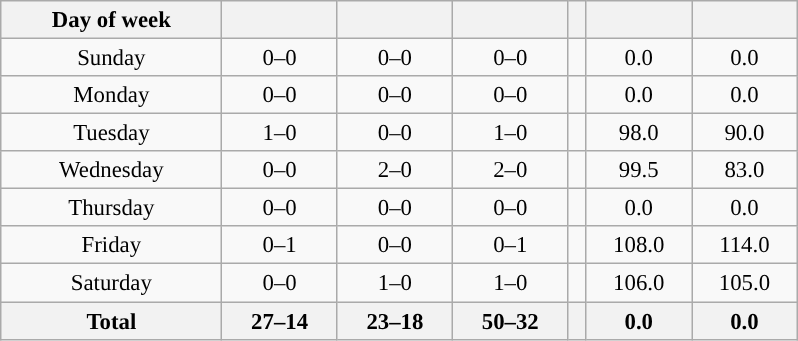<table class="wikitable" style="margin:1em auto; font-size:95%; text-align:center; width:35em;">
<tr>
<th>Day of week</th>
<th></th>
<th></th>
<th></th>
<th></th>
<th></th>
<th></th>
</tr>
<tr>
<td>Sunday</td>
<td>0–0</td>
<td>0–0</td>
<td>0–0</td>
<td></td>
<td>0.0</td>
<td>0.0</td>
</tr>
<tr>
<td>Monday</td>
<td>0–0</td>
<td>0–0</td>
<td>0–0</td>
<td></td>
<td>0.0</td>
<td>0.0</td>
</tr>
<tr>
<td>Tuesday</td>
<td>1–0</td>
<td>0–0</td>
<td>1–0</td>
<td></td>
<td>98.0</td>
<td>90.0</td>
</tr>
<tr>
<td>Wednesday</td>
<td>0–0</td>
<td>2–0</td>
<td>2–0</td>
<td></td>
<td>99.5</td>
<td>83.0</td>
</tr>
<tr>
<td>Thursday</td>
<td>0–0</td>
<td>0–0</td>
<td>0–0</td>
<td></td>
<td>0.0</td>
<td>0.0</td>
</tr>
<tr>
<td>Friday</td>
<td>0–1</td>
<td>0–0</td>
<td>0–1</td>
<td></td>
<td>108.0</td>
<td>114.0</td>
</tr>
<tr>
<td>Saturday</td>
<td>0–0</td>
<td>1–0</td>
<td>1–0</td>
<td></td>
<td>106.0</td>
<td>105.0</td>
</tr>
<tr>
<th>Total</th>
<th>27–14</th>
<th>23–18</th>
<th>50–32</th>
<th></th>
<th>0.0</th>
<th>0.0</th>
</tr>
</table>
